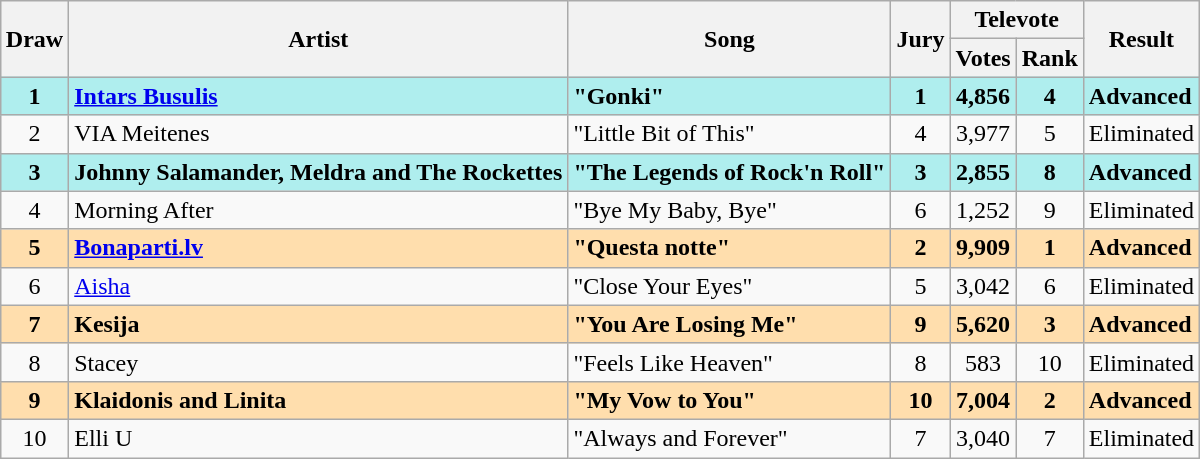<table class="sortable wikitable" style="margin: 1em auto 1em auto; text-align:center">
<tr>
<th rowspan="2">Draw</th>
<th rowspan="2">Artist</th>
<th rowspan="2">Song</th>
<th rowspan="2">Jury</th>
<th colspan="2">Televote</th>
<th rowspan="2">Result</th>
</tr>
<tr>
<th>Votes</th>
<th>Rank</th>
</tr>
<tr style="font-weight:bold; background:paleturquoise;">
<td>1</td>
<td align="left"><a href='#'>Intars Busulis</a></td>
<td align="left">"Gonki"</td>
<td>1</td>
<td>4,856</td>
<td>4</td>
<td align="left">Advanced</td>
</tr>
<tr>
<td>2</td>
<td align="left">VIA Meitenes</td>
<td align="left">"Little Bit of This"</td>
<td>4</td>
<td>3,977</td>
<td>5</td>
<td align="left">Eliminated</td>
</tr>
<tr style="font-weight:bold; background:paleturquoise;">
<td>3</td>
<td align="left">Johnny Salamander, Meldra and The Rockettes</td>
<td align="left">"The Legends of Rock'n Roll"</td>
<td>3</td>
<td>2,855</td>
<td>8</td>
<td align="left">Advanced</td>
</tr>
<tr>
<td>4</td>
<td align="left">Morning After</td>
<td align="left">"Bye My Baby, Bye"</td>
<td>6</td>
<td>1,252</td>
<td>9</td>
<td align="left">Eliminated</td>
</tr>
<tr style="font-weight:bold; background:navajowhite;">
<td>5</td>
<td align="left"><a href='#'>Bonaparti.lv</a></td>
<td align="left">"Questa notte"</td>
<td>2</td>
<td>9,909</td>
<td>1</td>
<td align="left">Advanced</td>
</tr>
<tr>
<td>6</td>
<td align="left"><a href='#'>Aisha</a></td>
<td align="left">"Close Your Eyes"</td>
<td>5</td>
<td>3,042</td>
<td>6</td>
<td align="left">Eliminated</td>
</tr>
<tr style="font-weight:bold; background:navajowhite;">
<td>7</td>
<td align="left">Kesija</td>
<td align="left">"You Are Losing Me"</td>
<td>9</td>
<td>5,620</td>
<td>3</td>
<td align="left">Advanced</td>
</tr>
<tr>
<td>8</td>
<td align="left">Stacey</td>
<td align="left">"Feels Like Heaven"</td>
<td>8</td>
<td>583</td>
<td>10</td>
<td align="left">Eliminated</td>
</tr>
<tr style="font-weight:bold; background:navajowhite;">
<td>9</td>
<td align="left">Klaidonis and Linita</td>
<td align="left">"My Vow to You"</td>
<td>10</td>
<td>7,004</td>
<td>2</td>
<td align="left">Advanced</td>
</tr>
<tr>
<td>10</td>
<td align="left">Elli U</td>
<td align="left">"Always and Forever"</td>
<td>7</td>
<td>3,040</td>
<td>7</td>
<td align="left">Eliminated</td>
</tr>
</table>
